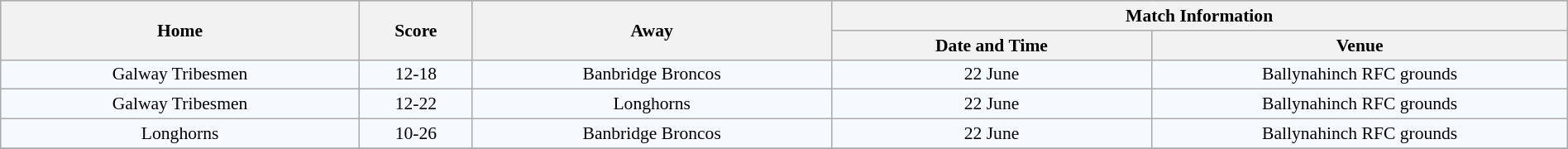<table class="wikitable" border=1 style="border-collapse:collapse; font-size:90%; text-align:center;" cellpadding=3 cellspacing=0 width=100%>
<tr style="background:#C1D8ff;">
<th rowspan="2" width="19%">Home</th>
<th rowspan="2" width="6%">Score</th>
<th rowspan="2" width="19%">Away</th>
<th colspan="4">Match Information</th>
</tr>
<tr style="background:#CCCCCC;">
<th width="17%">Date and Time</th>
<th width="22%">Venue</th>
</tr>
<tr bgcolor="#F5FAFF">
<td>Galway Tribesmen</td>
<td>12-18</td>
<td>Banbridge Broncos</td>
<td>22 June</td>
<td>Ballynahinch RFC grounds</td>
</tr>
<tr bgcolor="#F5FAFF">
<td>Galway Tribesmen</td>
<td>12-22</td>
<td>Longhorns</td>
<td>22 June</td>
<td>Ballynahinch RFC grounds</td>
</tr>
<tr bgcolor="#F5FAFF">
<td>Longhorns</td>
<td>10-26</td>
<td>Banbridge Broncos</td>
<td>22 June</td>
<td>Ballynahinch RFC grounds</td>
</tr>
<tr bgcolor="#F5FAFF">
</tr>
</table>
